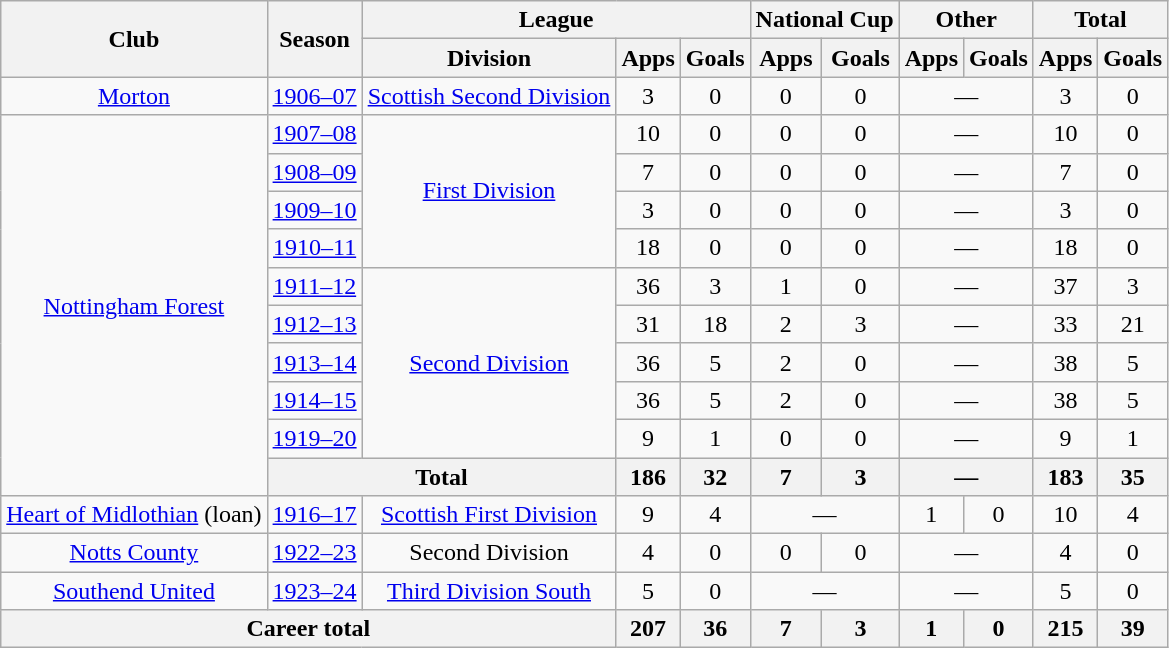<table class="wikitable" style="text-align: center">
<tr>
<th rowspan="2">Club</th>
<th rowspan="2">Season</th>
<th colspan="3">League</th>
<th colspan="2">National Cup</th>
<th colspan="2">Other</th>
<th colspan="2">Total</th>
</tr>
<tr>
<th>Division</th>
<th>Apps</th>
<th>Goals</th>
<th>Apps</th>
<th>Goals</th>
<th>Apps</th>
<th>Goals</th>
<th>Apps</th>
<th>Goals</th>
</tr>
<tr>
<td><a href='#'>Morton</a></td>
<td><a href='#'>1906–07</a></td>
<td><a href='#'>Scottish Second Division</a></td>
<td>3</td>
<td>0</td>
<td>0</td>
<td>0</td>
<td colspan="2">―</td>
<td>3</td>
<td>0</td>
</tr>
<tr>
<td rowspan="10"><a href='#'>Nottingham Forest</a></td>
<td><a href='#'>1907–08</a></td>
<td rowspan="4"><a href='#'>First Division</a></td>
<td>10</td>
<td>0</td>
<td>0</td>
<td>0</td>
<td colspan="2">―</td>
<td>10</td>
<td>0</td>
</tr>
<tr>
<td><a href='#'>1908–09</a></td>
<td>7</td>
<td>0</td>
<td>0</td>
<td>0</td>
<td colspan="2">―</td>
<td>7</td>
<td>0</td>
</tr>
<tr>
<td><a href='#'>1909–10</a></td>
<td>3</td>
<td>0</td>
<td>0</td>
<td>0</td>
<td colspan="2">―</td>
<td>3</td>
<td>0</td>
</tr>
<tr>
<td><a href='#'>1910–11</a></td>
<td>18</td>
<td>0</td>
<td>0</td>
<td>0</td>
<td colspan="2">―</td>
<td>18</td>
<td>0</td>
</tr>
<tr>
<td><a href='#'>1911–12</a></td>
<td rowspan="5"><a href='#'>Second Division</a></td>
<td>36</td>
<td>3</td>
<td>1</td>
<td>0</td>
<td colspan="2">―</td>
<td>37</td>
<td>3</td>
</tr>
<tr>
<td><a href='#'>1912–13</a></td>
<td>31</td>
<td>18</td>
<td>2</td>
<td>3</td>
<td colspan="2">―</td>
<td>33</td>
<td>21</td>
</tr>
<tr>
<td><a href='#'>1913–14</a></td>
<td>36</td>
<td>5</td>
<td>2</td>
<td>0</td>
<td colspan="2">―</td>
<td>38</td>
<td>5</td>
</tr>
<tr>
<td><a href='#'>1914–15</a></td>
<td>36</td>
<td>5</td>
<td>2</td>
<td>0</td>
<td colspan="2">―</td>
<td>38</td>
<td>5</td>
</tr>
<tr>
<td><a href='#'>1919–20</a></td>
<td>9</td>
<td>1</td>
<td>0</td>
<td>0</td>
<td colspan="2">―</td>
<td>9</td>
<td>1</td>
</tr>
<tr>
<th colspan="2">Total</th>
<th>186</th>
<th>32</th>
<th>7</th>
<th>3</th>
<th colspan="2">―</th>
<th>183</th>
<th>35</th>
</tr>
<tr>
<td><a href='#'>Heart of Midlothian</a> (loan)</td>
<td><a href='#'>1916–17</a></td>
<td><a href='#'>Scottish First Division</a></td>
<td>9</td>
<td>4</td>
<td colspan="2">―</td>
<td>1</td>
<td>0</td>
<td>10</td>
<td>4</td>
</tr>
<tr>
<td><a href='#'>Notts County</a></td>
<td><a href='#'>1922–23</a></td>
<td>Second Division</td>
<td>4</td>
<td>0</td>
<td>0</td>
<td>0</td>
<td colspan="2">―</td>
<td>4</td>
<td>0</td>
</tr>
<tr>
<td><a href='#'>Southend United</a></td>
<td><a href='#'>1923–24</a></td>
<td><a href='#'>Third Division South</a></td>
<td>5</td>
<td>0</td>
<td colspan="2">―</td>
<td colspan="2">―</td>
<td>5</td>
<td>0</td>
</tr>
<tr>
<th colspan="3">Career total</th>
<th>207</th>
<th>36</th>
<th>7</th>
<th>3</th>
<th>1</th>
<th>0</th>
<th>215</th>
<th>39</th>
</tr>
</table>
